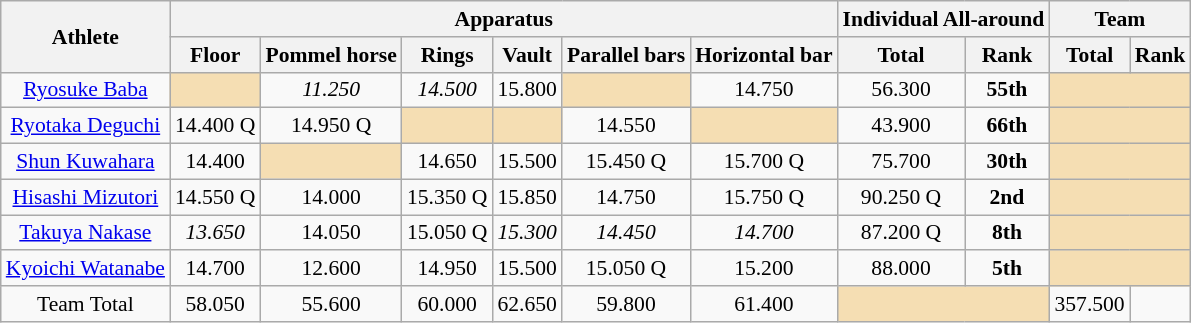<table class=wikitable style="text-align:center; font-size:90%">
<tr>
<th rowspan=2>Athlete</th>
<th colspan=6>Apparatus</th>
<th colspan=2>Individual All-around</th>
<th colspan=2>Team</th>
</tr>
<tr>
<th>Floor</th>
<th>Pommel horse</th>
<th>Rings</th>
<th>Vault</th>
<th>Parallel bars</th>
<th>Horizontal bar</th>
<th>Total</th>
<th>Rank</th>
<th>Total</th>
<th>Rank</th>
</tr>
<tr>
<td><a href='#'>Ryosuke Baba</a></td>
<td bgcolor=wheat></td>
<td align="center"><em>11.250</em></td>
<td align="center"><em>14.500</em></td>
<td align="center">15.800</td>
<td bgcolor=wheat></td>
<td align="center">14.750</td>
<td align="center">56.300</td>
<td align="center"><strong>55th</strong></td>
<td bgcolor=wheat colspan=2></td>
</tr>
<tr>
<td><a href='#'>Ryotaka Deguchi</a></td>
<td align="center">14.400 Q</td>
<td align="center">14.950 Q</td>
<td bgcolor=wheat></td>
<td bgcolor=wheat></td>
<td align="center">14.550</td>
<td bgcolor=wheat></td>
<td align="center">43.900</td>
<td align="center"><strong>66th</strong></td>
<td bgcolor=wheat colspan=2></td>
</tr>
<tr>
<td><a href='#'>Shun Kuwahara</a></td>
<td align="center">14.400</td>
<td bgcolor=wheat></td>
<td align="center">14.650</td>
<td align="center">15.500</td>
<td align="center">15.450 Q</td>
<td align="center">15.700 Q</td>
<td align="center">75.700</td>
<td align="center"><strong>30th</strong></td>
<td bgcolor=wheat colspan=2></td>
</tr>
<tr>
<td><a href='#'>Hisashi Mizutori</a></td>
<td align="center">14.550 Q</td>
<td align="center">14.000</td>
<td align="center">15.350 Q</td>
<td align="center">15.850</td>
<td align="center">14.750</td>
<td align="center">15.750 Q</td>
<td align="center">90.250 Q</td>
<td align="center"><strong>2nd</strong></td>
<td bgcolor=wheat colspan=2></td>
</tr>
<tr>
<td><a href='#'>Takuya Nakase</a></td>
<td align="center"><em>13.650</em></td>
<td align="center">14.050</td>
<td align="center">15.050 Q</td>
<td align="center"><em>15.300</em></td>
<td align="center"><em>14.450</em></td>
<td align="center"><em>14.700</em></td>
<td align="center">87.200 Q</td>
<td align="center"><strong>8th</strong></td>
<td bgcolor=wheat colspan=2></td>
</tr>
<tr>
<td><a href='#'>Kyoichi Watanabe</a></td>
<td align="center">14.700</td>
<td align="center">12.600</td>
<td align="center">14.950</td>
<td align="center">15.500</td>
<td align="center">15.050 Q</td>
<td align="center">15.200</td>
<td align="center">88.000</td>
<td align="center"><strong>5th</strong></td>
<td bgcolor=wheat colspan=2></td>
</tr>
<tr>
<td>Team Total</td>
<td align="center">58.050</td>
<td align="center">55.600</td>
<td align="center">60.000</td>
<td align="center">62.650</td>
<td align="center">59.800</td>
<td align="center">61.400</td>
<td bgcolor=wheat colspan=2></td>
<td align="center">357.500</td>
<td align="center"></td>
</tr>
</table>
